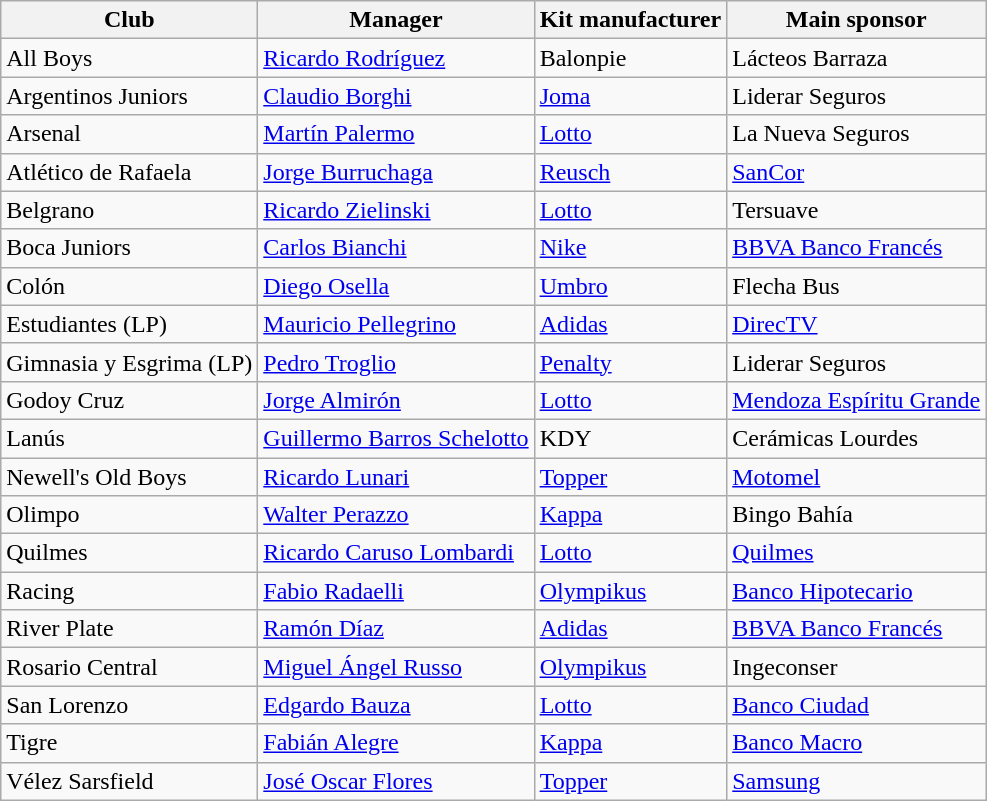<table class="wikitable sortable">
<tr>
<th class = "unsortable">Club</th>
<th class = "unsortable">Manager</th>
<th>Kit manufacturer</th>
<th>Main sponsor</th>
</tr>
<tr>
<td>All Boys</td>
<td> <a href='#'>Ricardo Rodríguez</a></td>
<td>Balonpie</td>
<td>Lácteos Barraza</td>
</tr>
<tr>
<td>Argentinos Juniors</td>
<td> <a href='#'>Claudio Borghi</a></td>
<td><a href='#'>Joma</a></td>
<td>Liderar Seguros</td>
</tr>
<tr>
<td>Arsenal</td>
<td> <a href='#'>Martín Palermo</a></td>
<td><a href='#'>Lotto</a></td>
<td>La Nueva Seguros</td>
</tr>
<tr>
<td>Atlético de Rafaela</td>
<td> <a href='#'>Jorge Burruchaga</a></td>
<td><a href='#'>Reusch</a></td>
<td><a href='#'>SanCor</a></td>
</tr>
<tr>
<td>Belgrano</td>
<td> <a href='#'>Ricardo Zielinski</a></td>
<td><a href='#'>Lotto</a></td>
<td>Tersuave</td>
</tr>
<tr>
<td>Boca Juniors</td>
<td> <a href='#'>Carlos Bianchi</a></td>
<td><a href='#'>Nike</a></td>
<td><a href='#'>BBVA Banco Francés</a></td>
</tr>
<tr>
<td>Colón</td>
<td> <a href='#'>Diego Osella</a></td>
<td><a href='#'>Umbro</a></td>
<td>Flecha Bus</td>
</tr>
<tr>
<td>Estudiantes (LP)</td>
<td> <a href='#'>Mauricio Pellegrino</a></td>
<td><a href='#'>Adidas</a></td>
<td><a href='#'>DirecTV</a></td>
</tr>
<tr>
<td>Gimnasia y Esgrima (LP)</td>
<td> <a href='#'>Pedro Troglio</a></td>
<td><a href='#'>Penalty</a></td>
<td>Liderar Seguros</td>
</tr>
<tr>
<td>Godoy Cruz</td>
<td> <a href='#'>Jorge Almirón</a></td>
<td><a href='#'>Lotto</a></td>
<td><a href='#'>Mendoza Espíritu Grande</a></td>
</tr>
<tr>
<td>Lanús</td>
<td> <a href='#'>Guillermo Barros Schelotto</a></td>
<td>KDY</td>
<td>Cerámicas Lourdes</td>
</tr>
<tr>
<td>Newell's Old Boys</td>
<td> <a href='#'>Ricardo Lunari</a></td>
<td><a href='#'>Topper</a></td>
<td><a href='#'>Motomel</a></td>
</tr>
<tr>
<td>Olimpo</td>
<td> <a href='#'>Walter Perazzo</a></td>
<td><a href='#'>Kappa</a></td>
<td>Bingo Bahía</td>
</tr>
<tr>
<td>Quilmes</td>
<td> <a href='#'>Ricardo Caruso Lombardi</a></td>
<td><a href='#'>Lotto</a></td>
<td><a href='#'>Quilmes</a></td>
</tr>
<tr>
<td>Racing</td>
<td> <a href='#'>Fabio Radaelli</a></td>
<td><a href='#'>Olympikus</a></td>
<td><a href='#'>Banco Hipotecario</a></td>
</tr>
<tr>
<td>River Plate</td>
<td> <a href='#'>Ramón Díaz</a></td>
<td><a href='#'>Adidas</a></td>
<td><a href='#'>BBVA Banco Francés</a></td>
</tr>
<tr>
<td>Rosario Central</td>
<td> <a href='#'>Miguel Ángel Russo</a></td>
<td><a href='#'>Olympikus</a></td>
<td>Ingeconser</td>
</tr>
<tr>
<td>San Lorenzo</td>
<td> <a href='#'>Edgardo Bauza</a></td>
<td><a href='#'>Lotto</a></td>
<td><a href='#'>Banco Ciudad</a></td>
</tr>
<tr>
<td>Tigre</td>
<td> <a href='#'>Fabián Alegre</a></td>
<td><a href='#'>Kappa</a></td>
<td><a href='#'>Banco Macro</a></td>
</tr>
<tr>
<td>Vélez Sarsfield</td>
<td> <a href='#'>José Oscar Flores</a></td>
<td><a href='#'>Topper</a></td>
<td><a href='#'>Samsung</a></td>
</tr>
</table>
